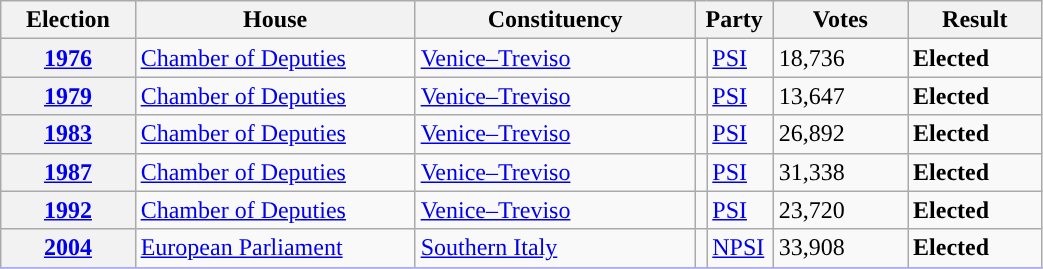<table class=wikitable style="width:55%; border:1px #AAAAFF solid">
<tr>
<th width=12%>Election</th>
<th width=25%>House</th>
<th width=25%>Constituency</th>
<th width=5% colspan="2">Party</th>
<th width=12%>Votes</th>
<th width=12%>Result</th>
</tr>
<tr>
<th><a href='#'>1976</a></th>
<td><a href='#'>Chamber of Deputies</a></td>
<td><a href='#'>Venice–Treviso</a></td>
<td></td>
<td><a href='#'>PSI</a></td>
<td>18,736</td>
<td> <strong>Elected</strong></td>
</tr>
<tr>
<th><a href='#'>1979</a></th>
<td><a href='#'>Chamber of Deputies</a></td>
<td><a href='#'>Venice–Treviso</a></td>
<td></td>
<td><a href='#'>PSI</a></td>
<td>13,647</td>
<td> <strong>Elected</strong></td>
</tr>
<tr>
<th><a href='#'>1983</a></th>
<td><a href='#'>Chamber of Deputies</a></td>
<td><a href='#'>Venice–Treviso</a></td>
<td></td>
<td><a href='#'>PSI</a></td>
<td>26,892</td>
<td> <strong>Elected</strong></td>
</tr>
<tr>
<th><a href='#'>1987</a></th>
<td><a href='#'>Chamber of Deputies</a></td>
<td><a href='#'>Venice–Treviso</a></td>
<td></td>
<td><a href='#'>PSI</a></td>
<td>31,338</td>
<td> <strong>Elected</strong></td>
</tr>
<tr>
<th><a href='#'>1992</a></th>
<td><a href='#'>Chamber of Deputies</a></td>
<td><a href='#'>Venice–Treviso</a></td>
<td></td>
<td><a href='#'>PSI</a></td>
<td>23,720</td>
<td> <strong>Elected</strong></td>
</tr>
<tr>
<th><a href='#'>2004</a></th>
<td><a href='#'>European Parliament</a></td>
<td><a href='#'>Southern Italy</a></td>
<td></td>
<td><a href='#'>NPSI</a></td>
<td>33,908</td>
<td> <strong>Elected</strong></td>
</tr>
<tr>
</tr>
</table>
